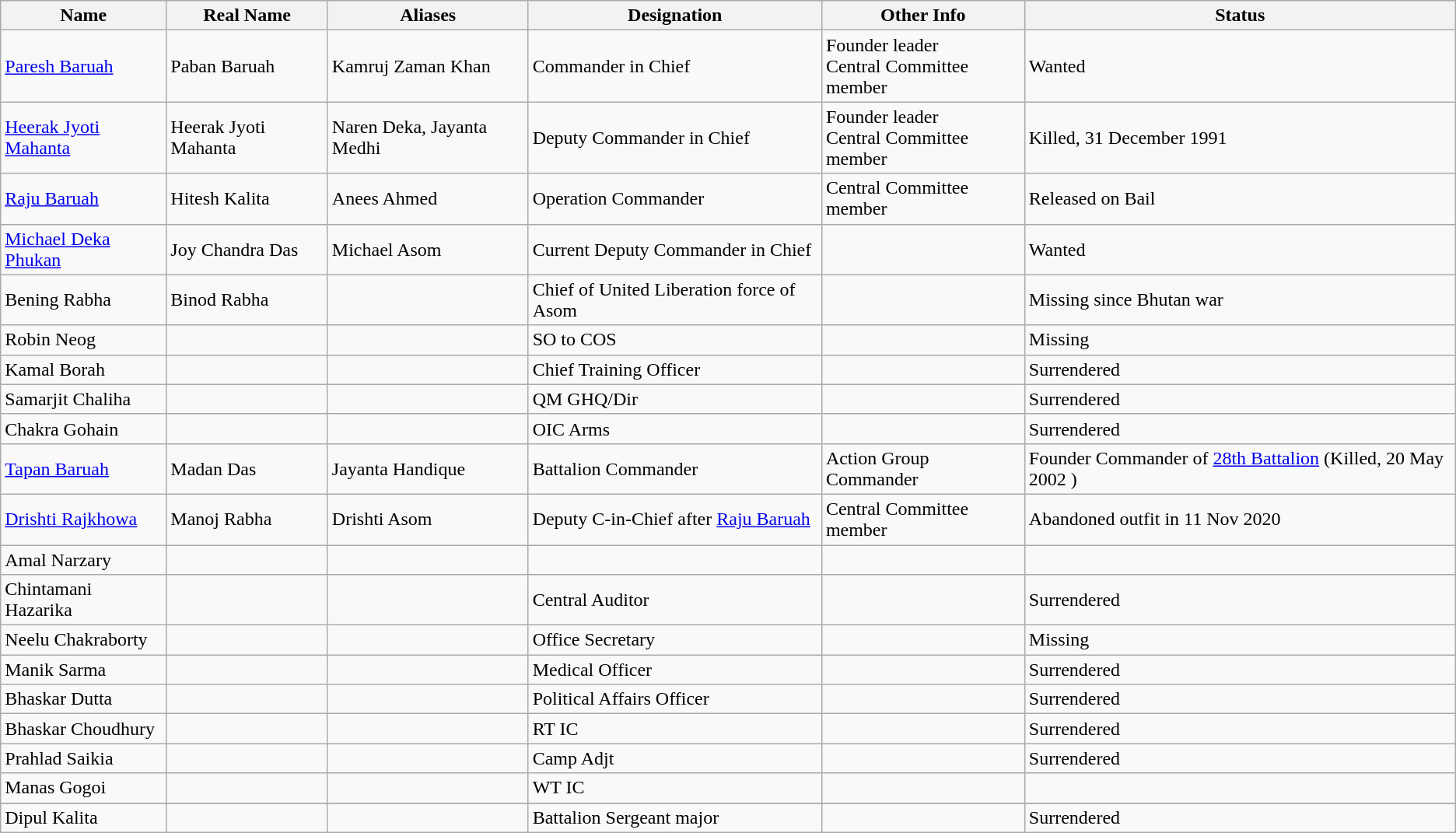<table class="wikitable">
<tr>
<th>Name</th>
<th>Real Name</th>
<th>Aliases</th>
<th>Designation</th>
<th>Other Info</th>
<th>Status</th>
</tr>
<tr>
<td><a href='#'>Paresh Baruah</a></td>
<td>Paban Baruah </td>
<td>Kamruj Zaman Khan</td>
<td>Commander in Chief</td>
<td>Founder leader<br> Central Committee member</td>
<td>Wanted</td>
</tr>
<tr>
<td><a href='#'>Heerak Jyoti Mahanta</a></td>
<td>Heerak Jyoti Mahanta</td>
<td>Naren Deka, Jayanta Medhi</td>
<td>Deputy Commander in Chief</td>
<td>Founder leader<br> Central Committee member</td>
<td>Killed, 31 December 1991</td>
</tr>
<tr>
<td><a href='#'>Raju Baruah</a></td>
<td>Hitesh Kalita </td>
<td>Anees Ahmed</td>
<td>Operation Commander</td>
<td>Central Committee member</td>
<td>Released on Bail </td>
</tr>
<tr>
<td><a href='#'>Michael Deka Phukan</a></td>
<td>Joy Chandra Das</td>
<td>Michael Asom</td>
<td>Current Deputy Commander in Chief</td>
<td></td>
<td>Wanted</td>
</tr>
<tr>
<td>Bening Rabha</td>
<td>Binod Rabha</td>
<td></td>
<td>Chief of United Liberation force of Asom</td>
<td></td>
<td>Missing since Bhutan war</td>
</tr>
<tr>
<td>Robin Neog</td>
<td></td>
<td></td>
<td>SO to COS</td>
<td></td>
<td>Missing</td>
</tr>
<tr>
<td>Kamal Borah</td>
<td></td>
<td></td>
<td>Chief Training Officer</td>
<td></td>
<td>Surrendered</td>
</tr>
<tr>
<td>Samarjit Chaliha</td>
<td></td>
<td></td>
<td>QM GHQ/Dir</td>
<td></td>
<td>Surrendered</td>
</tr>
<tr>
<td>Chakra Gohain</td>
<td></td>
<td></td>
<td>OIC Arms</td>
<td></td>
<td>Surrendered</td>
</tr>
<tr>
<td><a href='#'>Tapan Baruah</a></td>
<td>Madan Das</td>
<td>Jayanta Handique</td>
<td>Battalion Commander</td>
<td>Action Group Commander</td>
<td>Founder Commander of <a href='#'>28th Battalion</a> (Killed, 20 May 2002 )</td>
</tr>
<tr>
<td><a href='#'>Drishti Rajkhowa</a></td>
<td>Manoj Rabha</td>
<td>Drishti Asom</td>
<td>Deputy C-in-Chief after <a href='#'>Raju Baruah</a></td>
<td>Central Committee member</td>
<td>Abandoned outfit in 11 Nov 2020</td>
</tr>
<tr>
<td>Amal Narzary</td>
<td></td>
<td></td>
<td></td>
<td></td>
</tr>
<tr>
<td>Chintamani Hazarika</td>
<td></td>
<td></td>
<td>Central Auditor</td>
<td></td>
<td>Surrendered</td>
</tr>
<tr>
<td>Neelu Chakraborty</td>
<td></td>
<td></td>
<td>Office Secretary</td>
<td></td>
<td>Missing</td>
</tr>
<tr>
<td>Manik Sarma</td>
<td></td>
<td></td>
<td>Medical Officer</td>
<td></td>
<td>Surrendered</td>
</tr>
<tr>
<td>Bhaskar Dutta</td>
<td></td>
<td></td>
<td>Political Affairs Officer</td>
<td></td>
<td>Surrendered</td>
</tr>
<tr>
<td>Bhaskar Choudhury</td>
<td></td>
<td></td>
<td>RT IC</td>
<td></td>
<td>Surrendered</td>
</tr>
<tr>
<td>Prahlad Saikia</td>
<td></td>
<td></td>
<td>Camp Adjt</td>
<td></td>
<td>Surrendered</td>
</tr>
<tr>
<td>Manas Gogoi</td>
<td></td>
<td></td>
<td>WT IC</td>
<td></td>
<td></td>
</tr>
<tr>
</tr>
<tr>
<td>Dipul Kalita</td>
<td></td>
<td></td>
<td>Battalion Sergeant major</td>
<td></td>
<td>Surrendered</td>
</tr>
</table>
